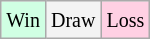<table class="wikitable">
<tr>
<td style="background-color: #d0ffe3;"><small>Win</small></td>
<td style="background-color: #f3f3f3;"><small>Draw</small></td>
<td style="background-color: #ffd0e3;"><small>Loss</small></td>
</tr>
</table>
